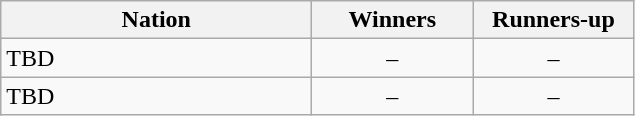<table class="wikitable">
<tr>
<th width="200">Nation</th>
<th width="100">Winners</th>
<th width="100">Runners-up</th>
</tr>
<tr>
<td>TBD</td>
<td align="center">–</td>
<td align="center">–</td>
</tr>
<tr>
<td>TBD</td>
<td align="center">–</td>
<td align="center">–</td>
</tr>
</table>
